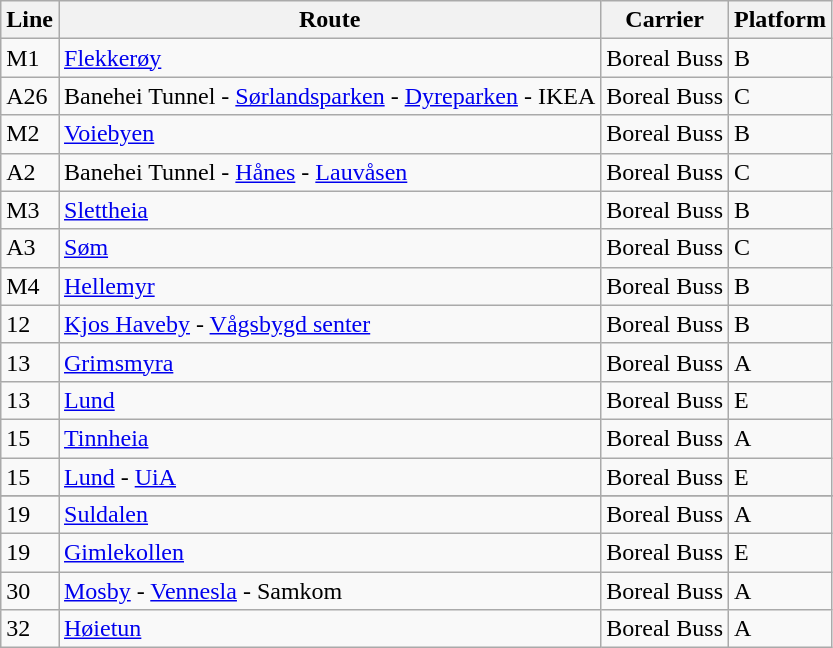<table class="wikitable sortable">
<tr>
<th scope="col">Line</th>
<th scope="col">Route</th>
<th scope="col">Carrier</th>
<th scope="col">Platform</th>
</tr>
<tr>
<td>M1</td>
<td><a href='#'>Flekkerøy</a></td>
<td>Boreal Buss</td>
<td>B</td>
</tr>
<tr>
<td>A26</td>
<td>Banehei Tunnel - <a href='#'>Sørlandsparken</a> - <a href='#'>Dyreparken</a> - IKEA</td>
<td>Boreal Buss</td>
<td>C</td>
</tr>
<tr>
<td>M2</td>
<td><a href='#'>Voiebyen</a></td>
<td>Boreal Buss</td>
<td>B</td>
</tr>
<tr>
<td>A2</td>
<td>Banehei Tunnel - <a href='#'>Hånes</a> - <a href='#'>Lauvåsen</a></td>
<td>Boreal Buss</td>
<td>C</td>
</tr>
<tr>
<td>M3</td>
<td><a href='#'>Slettheia</a></td>
<td>Boreal Buss</td>
<td>B</td>
</tr>
<tr>
<td>A3</td>
<td><a href='#'>Søm</a></td>
<td>Boreal Buss</td>
<td>C</td>
</tr>
<tr>
<td>M4</td>
<td><a href='#'>Hellemyr</a></td>
<td>Boreal Buss</td>
<td>B</td>
</tr>
<tr>
<td>12</td>
<td><a href='#'>Kjos Haveby</a> - <a href='#'>Vågsbygd senter</a></td>
<td>Boreal Buss</td>
<td>B</td>
</tr>
<tr>
<td>13</td>
<td><a href='#'>Grimsmyra</a></td>
<td>Boreal Buss</td>
<td>A</td>
</tr>
<tr>
<td>13</td>
<td><a href='#'>Lund</a></td>
<td>Boreal Buss</td>
<td>E</td>
</tr>
<tr>
<td>15</td>
<td><a href='#'>Tinnheia</a></td>
<td>Boreal Buss</td>
<td>A</td>
</tr>
<tr>
<td>15</td>
<td><a href='#'>Lund</a> - <a href='#'>UiA</a></td>
<td>Boreal Buss</td>
<td>E</td>
</tr>
<tr>
</tr>
<tr>
<td>19</td>
<td><a href='#'>Suldalen</a></td>
<td>Boreal Buss</td>
<td>A</td>
</tr>
<tr>
<td>19</td>
<td><a href='#'>Gimlekollen</a></td>
<td>Boreal Buss</td>
<td>E</td>
</tr>
<tr>
<td>30</td>
<td><a href='#'>Mosby</a> - <a href='#'>Vennesla</a> - Samkom</td>
<td>Boreal Buss</td>
<td>A</td>
</tr>
<tr>
<td>32</td>
<td><a href='#'>Høietun</a></td>
<td>Boreal Buss</td>
<td>A</td>
</tr>
</table>
